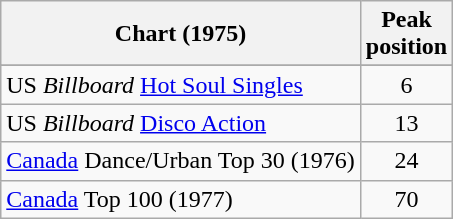<table class="wikitable sortable">
<tr>
<th>Chart (1975)</th>
<th>Peak<br>position</th>
</tr>
<tr>
</tr>
<tr>
<td>US <em>Billboard</em> <a href='#'>Hot Soul Singles</a></td>
<td align="center">6</td>
</tr>
<tr>
<td>US <em>Billboard</em> <a href='#'>Disco Action</a></td>
<td align="center">13</td>
</tr>
<tr>
<td><a href='#'>Canada</a> Dance/Urban Top 30 (1976)</td>
<td align="center">24</td>
</tr>
<tr>
<td><a href='#'>Canada</a> Top 100 (1977)</td>
<td align="center">70</td>
</tr>
</table>
